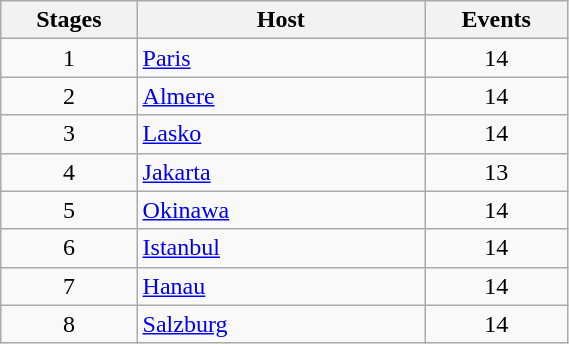<table class="wikitable" style="width:30%;">
<tr>
<th width=40>Stages</th>
<th width=100>Host</th>
<th width=20>Events</th>
</tr>
<tr>
<td align=center>1</td>
<td> <a href='#'>Paris</a></td>
<td align=center>14</td>
</tr>
<tr>
<td align=center>2</td>
<td> <a href='#'>Almere</a></td>
<td align=center>14</td>
</tr>
<tr>
<td align=center>3</td>
<td> <a href='#'>Lasko</a></td>
<td align=center>14</td>
</tr>
<tr>
<td align=center>4</td>
<td> <a href='#'>Jakarta</a></td>
<td align=center>13</td>
</tr>
<tr>
<td align=center>5</td>
<td> <a href='#'>Okinawa</a></td>
<td align=center>14</td>
</tr>
<tr>
<td align=center>6</td>
<td> <a href='#'>Istanbul</a></td>
<td align=center>14</td>
</tr>
<tr>
<td align=center>7</td>
<td> <a href='#'>Hanau</a></td>
<td align=center>14</td>
</tr>
<tr>
<td align=center>8</td>
<td> <a href='#'>Salzburg</a></td>
<td align=center>14</td>
</tr>
</table>
